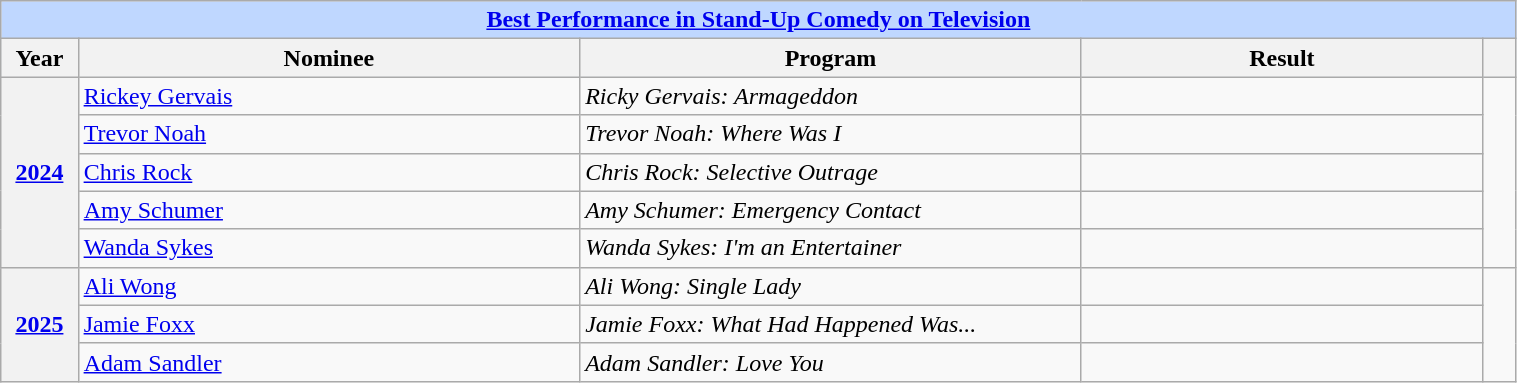<table class="wikitable plainrowheaders" style="width:80%;">
<tr style="background:#bfd7ff;">
<td colspan="5" style="text-align:center;"><strong><a href='#'>Best Performance in Stand-Up Comedy on Television</a></strong></td>
</tr>
<tr style="background:#ebf5ff;">
<th style="width:1%;">Year</th>
<th style="width:15%;">Nominee</th>
<th style="width:15%;">Program</th>
<th style="width:12%;">Result</th>
<th style="width:1%;"></th>
</tr>
<tr>
<th scope="row" rowspan="5" style="text-align:center;"><a href='#'>2024</a></th>
<td><a href='#'>Rickey Gervais</a></td>
<td><em>Ricky Gervais: Armageddon</em></td>
<td></td>
<td rowspan=5></td>
</tr>
<tr>
<td><a href='#'>Trevor Noah</a></td>
<td><em>Trevor Noah: Where Was I</em></td>
<td></td>
</tr>
<tr>
<td><a href='#'>Chris Rock</a></td>
<td><em>Chris Rock: Selective Outrage</em></td>
<td></td>
</tr>
<tr>
<td><a href='#'>Amy Schumer</a></td>
<td><em>Amy Schumer: Emergency Contact</em></td>
<td></td>
</tr>
<tr>
<td><a href='#'>Wanda Sykes</a></td>
<td><em>Wanda Sykes: I'm an Entertainer</em></td>
<td></td>
</tr>
<tr>
<th scope=row rowspan=3 style="text-align:center;"><a href='#'>2025</a></th>
<td><a href='#'>Ali Wong</a></td>
<td><em>Ali Wong: Single Lady</em></td>
<td></td>
<td rowspan=3></td>
</tr>
<tr>
<td><a href='#'>Jamie Foxx</a></td>
<td><em>Jamie Foxx: What Had Happened Was...</em></td>
<td></td>
</tr>
<tr>
<td><a href='#'>Adam Sandler</a></td>
<td><em>Adam Sandler: Love You</em></td>
<td></td>
</tr>
</table>
